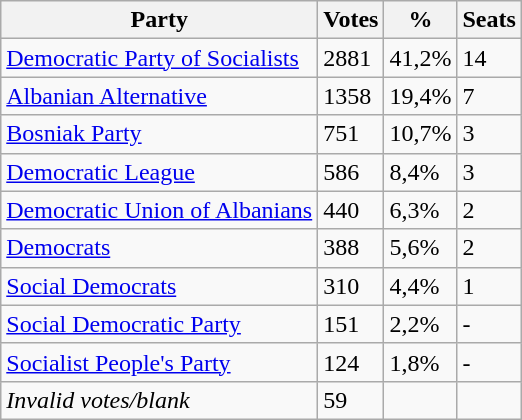<table class="wikitable">
<tr>
<th>Party</th>
<th>Votes</th>
<th>%</th>
<th>Seats</th>
</tr>
<tr>
<td><a href='#'>Democratic Party of Socialists</a></td>
<td>2881</td>
<td>41,2%</td>
<td>14</td>
</tr>
<tr>
<td><a href='#'>Albanian Alternative</a></td>
<td>1358</td>
<td>19,4%</td>
<td>7</td>
</tr>
<tr>
<td><a href='#'>Bosniak Party</a></td>
<td>751</td>
<td>10,7%</td>
<td>3</td>
</tr>
<tr>
<td><a href='#'>Democratic League</a></td>
<td>586</td>
<td>8,4%</td>
<td>3</td>
</tr>
<tr>
<td><a href='#'>Democratic Union of Albanians</a></td>
<td>440</td>
<td>6,3%</td>
<td>2</td>
</tr>
<tr>
<td><a href='#'>Democrats</a></td>
<td>388</td>
<td>5,6%</td>
<td>2</td>
</tr>
<tr>
<td><a href='#'>Social Democrats</a></td>
<td>310</td>
<td>4,4%</td>
<td>1</td>
</tr>
<tr>
<td><a href='#'>Social Democratic Party</a></td>
<td>151</td>
<td>2,2%</td>
<td>-</td>
</tr>
<tr>
<td><a href='#'>Socialist People's Party</a></td>
<td>124</td>
<td>1,8%</td>
<td>-</td>
</tr>
<tr>
<td><em>Invalid votes/blank</em></td>
<td>59</td>
<td></td>
<td></td>
</tr>
</table>
